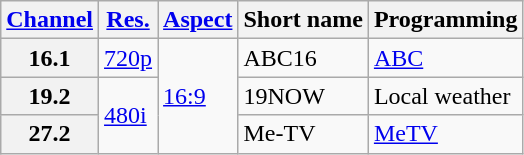<table class="wikitable">
<tr>
<th><a href='#'>Channel</a></th>
<th><a href='#'>Res.</a></th>
<th><a href='#'>Aspect</a></th>
<th>Short name</th>
<th>Programming</th>
</tr>
<tr>
<th scope = "row">16.1</th>
<td><a href='#'>720p</a></td>
<td rowspan=3><a href='#'>16:9</a></td>
<td>ABC16</td>
<td><a href='#'>ABC</a></td>
</tr>
<tr>
<th scope = "row">19.2</th>
<td rowspan=2><a href='#'>480i</a></td>
<td>19NOW</td>
<td>Local weather</td>
</tr>
<tr>
<th scope = "row">27.2</th>
<td>Me-TV</td>
<td><a href='#'>MeTV</a></td>
</tr>
</table>
